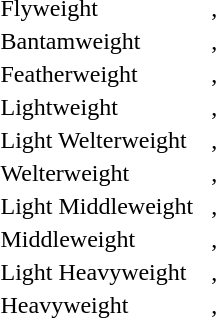<table>
<tr>
<td>Flyweight</td>
<td></td>
<td></td>
<td>,<br></td>
</tr>
<tr>
<td>Bantamweight</td>
<td></td>
<td></td>
<td>, <br></td>
</tr>
<tr>
<td>Featherweight</td>
<td></td>
<td></td>
<td>,<br></td>
</tr>
<tr>
<td>Lightweight</td>
<td></td>
<td></td>
<td>,<br></td>
</tr>
<tr>
<td>Light Welterweight</td>
<td></td>
<td></td>
<td>,<br></td>
</tr>
<tr>
<td>Welterweight</td>
<td></td>
<td></td>
<td>,<br></td>
</tr>
<tr>
<td>Light Middleweight</td>
<td></td>
<td></td>
<td>,<br></td>
</tr>
<tr>
<td>Middleweight</td>
<td></td>
<td></td>
<td>,<br></td>
</tr>
<tr>
<td>Light Heavyweight</td>
<td></td>
<td></td>
<td>,<br></td>
</tr>
<tr>
<td>Heavyweight</td>
<td></td>
<td></td>
<td>,<br></td>
</tr>
<tr>
</tr>
</table>
